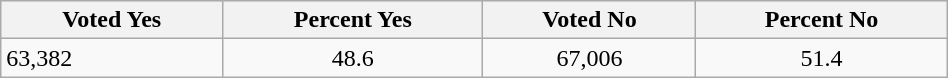<table class="wikitable" width="50%">
<tr bgcolor="#eeeeee">
<th>Voted Yes</th>
<th>Percent Yes</th>
<th>Voted No</th>
<th>Percent No</th>
</tr>
<tr align="center">
<td align="left">63,382</td>
<td>48.6</td>
<td>67,006</td>
<td>51.4</td>
</tr>
</table>
